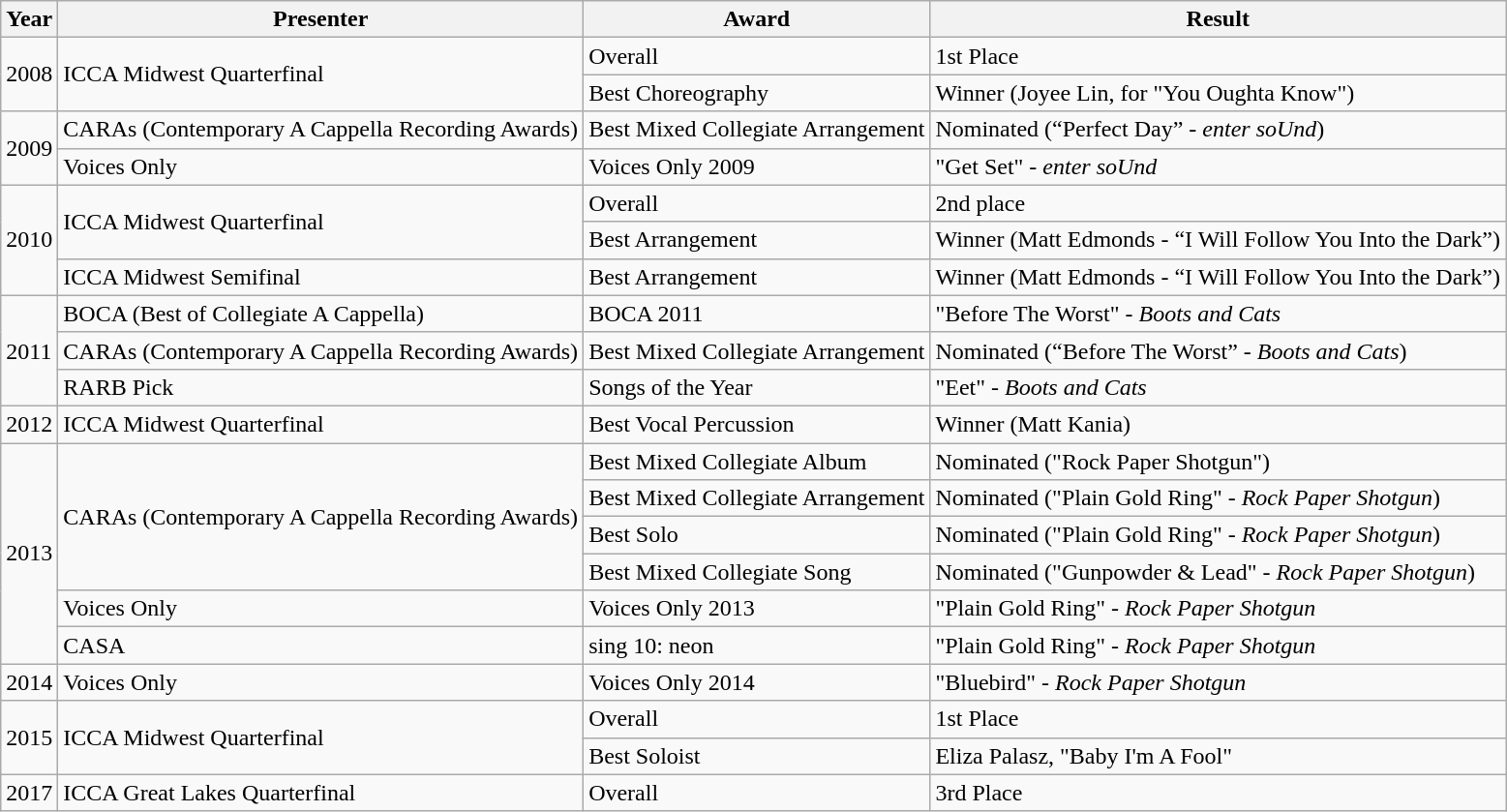<table class="wikitable">
<tr>
<th>Year</th>
<th>Presenter</th>
<th>Award</th>
<th>Result</th>
</tr>
<tr>
<td rowspan="2">2008</td>
<td rowspan="2">ICCA Midwest Quarterfinal</td>
<td>Overall</td>
<td>1st Place</td>
</tr>
<tr>
<td>Best Choreography</td>
<td>Winner (Joyee Lin, for "You Oughta Know")</td>
</tr>
<tr>
<td rowspan="2">2009</td>
<td>CARAs (Contemporary A Cappella Recording Awards)</td>
<td>Best Mixed Collegiate Arrangement</td>
<td>Nominated (“Perfect Day” - <em>enter soUnd</em>)</td>
</tr>
<tr>
<td>Voices Only</td>
<td>Voices Only 2009</td>
<td>"Get Set" - <em>enter soUnd</em></td>
</tr>
<tr>
<td rowspan="3">2010</td>
<td rowspan="2">ICCA Midwest Quarterfinal</td>
<td>Overall</td>
<td>2nd place</td>
</tr>
<tr>
<td>Best Arrangement</td>
<td>Winner (Matt Edmonds - “I Will Follow You Into the Dark”)</td>
</tr>
<tr>
<td>ICCA Midwest Semifinal</td>
<td>Best Arrangement</td>
<td>Winner (Matt Edmonds - “I Will Follow You Into the Dark”)</td>
</tr>
<tr>
<td rowspan="3">2011</td>
<td>BOCA (Best of Collegiate A Cappella)</td>
<td>BOCA 2011</td>
<td>"Before The Worst" - <em>Boots and Cats</em></td>
</tr>
<tr>
<td>CARAs (Contemporary A Cappella Recording Awards)</td>
<td>Best Mixed Collegiate Arrangement</td>
<td>Nominated (“Before The Worst” - <em>Boots and Cats</em>)</td>
</tr>
<tr>
<td>RARB Pick</td>
<td>Songs of the Year</td>
<td>"Eet" - <em>Boots and Cats</em></td>
</tr>
<tr>
<td>2012</td>
<td>ICCA Midwest Quarterfinal</td>
<td>Best Vocal Percussion</td>
<td>Winner (Matt Kania)</td>
</tr>
<tr>
<td rowspan="6">2013</td>
<td rowspan="4">CARAs (Contemporary A Cappella Recording Awards)</td>
<td>Best Mixed Collegiate Album</td>
<td>Nominated ("Rock Paper Shotgun")</td>
</tr>
<tr>
<td>Best Mixed Collegiate Arrangement</td>
<td>Nominated ("Plain Gold Ring" - <em>Rock Paper Shotgun</em>)</td>
</tr>
<tr>
<td>Best Solo</td>
<td>Nominated ("Plain Gold Ring" - <em>Rock Paper Shotgun</em>)</td>
</tr>
<tr>
<td>Best Mixed Collegiate Song</td>
<td>Nominated ("Gunpowder & Lead" - <em>Rock Paper Shotgun</em>)</td>
</tr>
<tr>
<td>Voices Only</td>
<td>Voices Only 2013</td>
<td>"Plain Gold Ring" - <em>Rock Paper Shotgun</em></td>
</tr>
<tr>
<td>CASA</td>
<td>sing 10: neon</td>
<td>"Plain Gold Ring" - <em>Rock Paper Shotgun</em></td>
</tr>
<tr>
<td rowspan="1">2014</td>
<td>Voices Only</td>
<td>Voices Only 2014</td>
<td>"Bluebird" - <em>Rock Paper Shotgun</em></td>
</tr>
<tr>
<td rowspan="2">2015</td>
<td rowspan="2">ICCA Midwest Quarterfinal</td>
<td>Overall</td>
<td>1st Place</td>
</tr>
<tr>
<td>Best Soloist</td>
<td>Eliza Palasz, "Baby I'm A Fool"</td>
</tr>
<tr>
<td rowspan="2">2017</td>
<td rowspan="2">ICCA Great Lakes Quarterfinal</td>
<td>Overall</td>
<td>3rd Place</td>
</tr>
</table>
